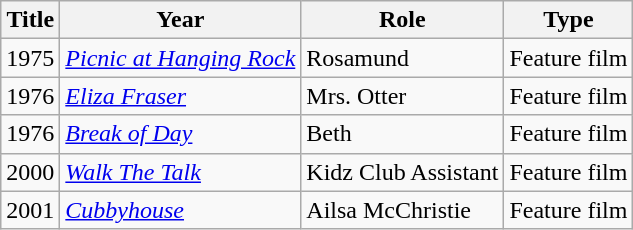<table class="wikitable">
<tr>
<th>Title</th>
<th>Year</th>
<th>Role</th>
<th>Type</th>
</tr>
<tr>
<td>1975</td>
<td><em><a href='#'>Picnic at Hanging Rock</a></em></td>
<td>Rosamund</td>
<td>Feature film</td>
</tr>
<tr>
<td>1976</td>
<td><em><a href='#'>Eliza Fraser</a></em></td>
<td>Mrs. Otter</td>
<td>Feature film</td>
</tr>
<tr>
<td>1976</td>
<td><em><a href='#'>Break of Day</a></em></td>
<td>Beth</td>
<td>Feature film</td>
</tr>
<tr>
<td>2000</td>
<td><em><a href='#'>Walk The Talk</a></em></td>
<td>Kidz Club Assistant</td>
<td>Feature film</td>
</tr>
<tr>
<td>2001</td>
<td><em><a href='#'>Cubbyhouse</a></em></td>
<td>Ailsa McChristie</td>
<td>Feature film</td>
</tr>
</table>
